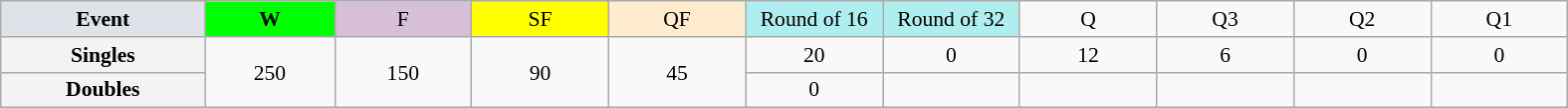<table class=wikitable style=font-size:90%;text-align:center>
<tr>
<td style="width:130px; background:#dfe2e9;"><strong>Event</strong></td>
<td style="width:80px; background:lime;"><strong>W</strong></td>
<td style="width:85px; background:thistle;">F</td>
<td style="width:85px; background:#ff0;">SF</td>
<td style="width:85px; background:#ffebcd;">QF</td>
<td style="width:85px; background:#afeeee;">Round of 16</td>
<td style="width:85px; background:#afeeee;">Round of 32</td>
<td width=85>Q</td>
<td width=85>Q3</td>
<td width=85>Q2</td>
<td width=85>Q1</td>
</tr>
<tr>
<th style="background:#f3f3f3;">Singles</th>
<td rowspan=2>250</td>
<td rowspan=2>150</td>
<td rowspan=2>90</td>
<td rowspan=2>45</td>
<td>20</td>
<td>0</td>
<td>12</td>
<td>6</td>
<td>0</td>
<td>0</td>
</tr>
<tr>
<th style="background:#f3f3f3;">Doubles</th>
<td>0</td>
<td></td>
<td></td>
<td></td>
<td></td>
<td></td>
</tr>
</table>
